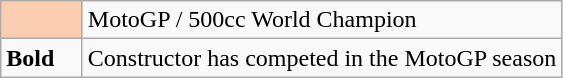<table class="wikitable">
<tr>
<td style="text-align:center; width:47px; background:#FBCEB1;"></td>
<td>MotoGP / 500cc World Champion</td>
</tr>
<tr>
<td><strong>Bold</strong></td>
<td>Constructor has competed in the  MotoGP season</td>
</tr>
</table>
